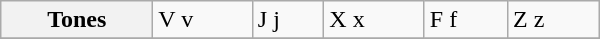<table class="wikitable" width="400">
<tr valign="top">
<th>Tones</th>
<td>V v</td>
<td>J j</td>
<td>X x</td>
<td>F f</td>
<td>Z z</td>
</tr>
<tr>
</tr>
</table>
